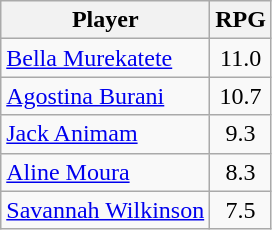<table class="wikitable">
<tr>
<th>Player</th>
<th>RPG</th>
</tr>
<tr>
<td> <a href='#'>Bella Murekatete</a></td>
<td align=center>11.0</td>
</tr>
<tr>
<td> <a href='#'>Agostina Burani</a></td>
<td align=center>10.7</td>
</tr>
<tr>
<td> <a href='#'>Jack Animam</a></td>
<td align=center>9.3</td>
</tr>
<tr>
<td> <a href='#'>Aline Moura</a></td>
<td align=center>8.3</td>
</tr>
<tr>
<td> <a href='#'>Savannah Wilkinson</a></td>
<td align=center>7.5</td>
</tr>
</table>
